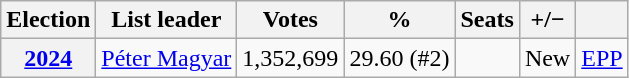<table class=wikitable style="text-align:center;">
<tr>
<th>Election</th>
<th>List leader</th>
<th>Votes</th>
<th>%</th>
<th>Seats</th>
<th>+/−</th>
<th></th>
</tr>
<tr>
<th><a href='#'>2024</a></th>
<td><a href='#'>Péter Magyar</a></td>
<td>1,352,699</td>
<td>29.60 (#2)</td>
<td></td>
<td>New</td>
<td><a href='#'>EPP</a></td>
</tr>
</table>
